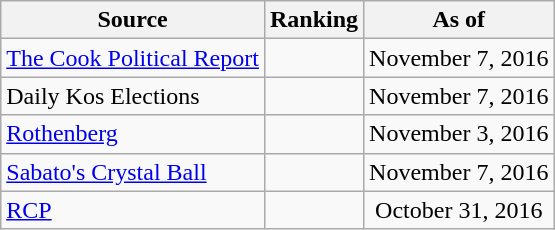<table class="wikitable" style="text-align:center">
<tr>
<th>Source</th>
<th>Ranking</th>
<th>As of</th>
</tr>
<tr>
<td align=left><a href='#'>The Cook Political Report</a></td>
<td></td>
<td>November 7, 2016</td>
</tr>
<tr>
<td align=left>Daily Kos Elections</td>
<td></td>
<td>November 7, 2016</td>
</tr>
<tr>
<td align=left><a href='#'>Rothenberg</a></td>
<td></td>
<td>November 3, 2016</td>
</tr>
<tr>
<td align=left><a href='#'>Sabato's Crystal Ball</a></td>
<td></td>
<td>November 7, 2016</td>
</tr>
<tr>
<td align="left"><a href='#'>RCP</a></td>
<td></td>
<td>October 31, 2016</td>
</tr>
</table>
